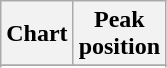<table class="wikitable plainrowheaders sortable" style="text-align:center;" border="1">
<tr>
<th scope="col">Chart</th>
<th scope="col">Peak<br>position</th>
</tr>
<tr>
</tr>
<tr>
</tr>
</table>
